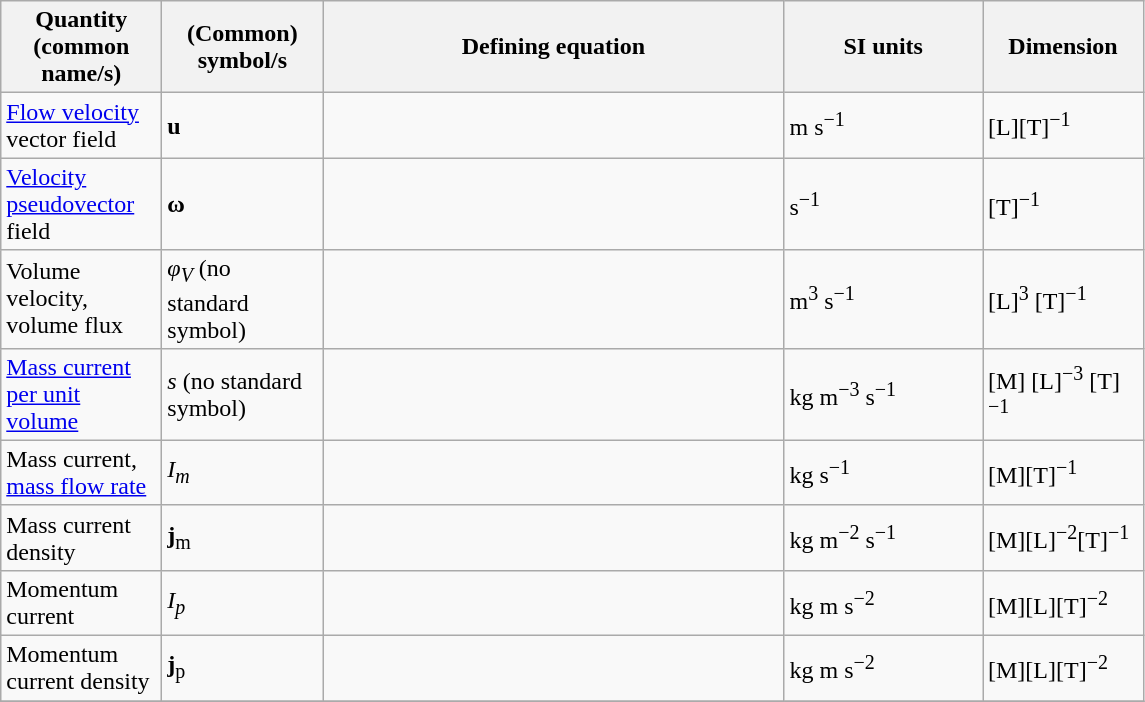<table class="wikitable">
<tr>
<th scope="col" width="100">Quantity (common name/s)</th>
<th scope="col" width="100">(Common) symbol/s</th>
<th scope="col" width="300">Defining equation</th>
<th scope="col" width="125">SI units</th>
<th scope="col" width="100">Dimension</th>
</tr>
<tr>
<td><a href='#'>Flow velocity</a> vector field</td>
<td><strong>u</strong></td>
<td></td>
<td>m s<sup>−1</sup></td>
<td>[L][T]<sup>−1</sup></td>
</tr>
<tr>
<td><a href='#'>Velocity</a> <a href='#'>pseudovector</a> field</td>
<td><strong>ω</strong></td>
<td></td>
<td>s<sup>−1</sup></td>
<td>[T]<sup>−1</sup></td>
</tr>
<tr>
<td>Volume velocity, volume flux</td>
<td><em>φ<sub>V</sub></em> (no standard symbol)</td>
<td></td>
<td>m<sup>3</sup> s<sup>−1</sup></td>
<td>[L]<sup>3</sup> [T]<sup>−1</sup></td>
</tr>
<tr>
<td><a href='#'>Mass current per unit volume</a></td>
<td><em>s</em> (no standard symbol)</td>
<td></td>
<td>kg m<sup>−3</sup> s<sup>−1</sup></td>
<td>[M] [L]<sup>−3</sup> [T]<sup>−1</sup></td>
</tr>
<tr>
<td>Mass current, <a href='#'>mass flow rate</a></td>
<td><em>I<sub>m</sub></em></td>
<td></td>
<td>kg s<sup>−1</sup></td>
<td>[M][T]<sup>−1</sup></td>
</tr>
<tr>
<td>Mass current density</td>
<td><strong>j</strong><sub>m</sub></td>
<td></td>
<td>kg m<sup>−2</sup> s<sup>−1</sup></td>
<td>[M][L]<sup>−2</sup>[T]<sup>−1</sup></td>
</tr>
<tr>
<td>Momentum current</td>
<td><em>I<sub>p</sub></em></td>
<td></td>
<td>kg m s<sup>−2</sup></td>
<td>[M][L][T]<sup>−2</sup></td>
</tr>
<tr>
<td>Momentum current density</td>
<td><strong>j</strong><sub>p</sub></td>
<td></td>
<td>kg m s<sup>−2</sup></td>
<td>[M][L][T]<sup>−2</sup></td>
</tr>
<tr>
</tr>
</table>
